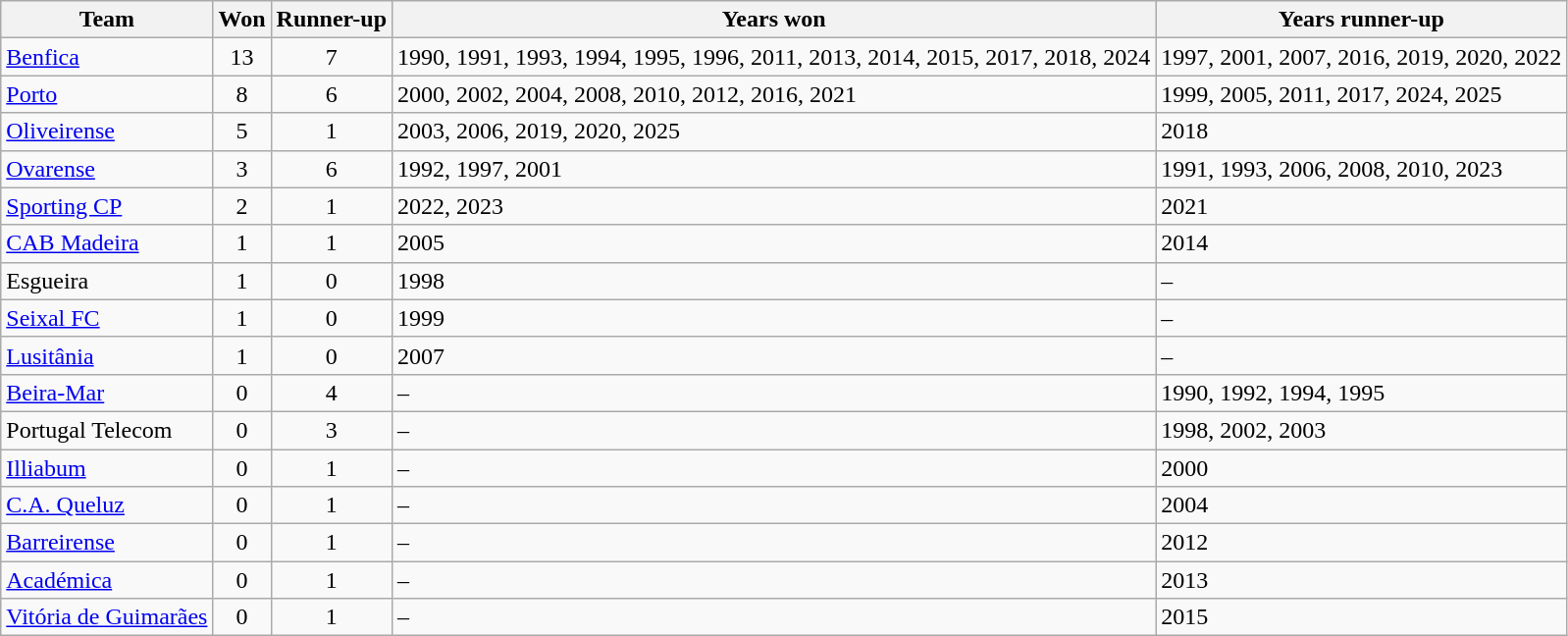<table class="wikitable sortable">
<tr>
<th>Team</th>
<th>Won</th>
<th>Runner-up</th>
<th>Years won</th>
<th>Years runner-up</th>
</tr>
<tr>
<td><a href='#'>Benfica</a></td>
<td align=center>13</td>
<td align=center>7</td>
<td>1990, 1991, 1993, 1994, 1995, 1996, 2011, 2013, 2014, 2015, 2017, 2018, 2024</td>
<td>1997, 2001, 2007, 2016, 2019, 2020, 2022</td>
</tr>
<tr>
<td><a href='#'>Porto</a></td>
<td align=center>8</td>
<td align=center>6</td>
<td>2000, 2002, 2004, 2008, 2010, 2012, 2016, 2021</td>
<td>1999, 2005, 2011, 2017, 2024, 2025</td>
</tr>
<tr>
<td><a href='#'>Oliveirense</a></td>
<td align=center>5</td>
<td align=center>1</td>
<td>2003, 2006, 2019, 2020, 2025</td>
<td>2018</td>
</tr>
<tr>
<td><a href='#'>Ovarense</a></td>
<td align=center>3</td>
<td align=center>6</td>
<td>1992, 1997, 2001</td>
<td>1991, 1993, 2006, 2008, 2010, 2023</td>
</tr>
<tr>
<td><a href='#'>Sporting CP</a></td>
<td align=center>2</td>
<td align=center>1</td>
<td>2022, 2023</td>
<td>2021</td>
</tr>
<tr>
<td><a href='#'>CAB Madeira</a></td>
<td align=center>1</td>
<td align=center>1</td>
<td>2005</td>
<td>2014</td>
</tr>
<tr>
<td>Esgueira</td>
<td align=center>1</td>
<td align=center>0</td>
<td>1998</td>
<td>–</td>
</tr>
<tr>
<td><a href='#'>Seixal FC</a></td>
<td align=center>1</td>
<td align=center>0</td>
<td>1999</td>
<td>–</td>
</tr>
<tr>
<td><a href='#'>Lusitânia</a></td>
<td align=center>1</td>
<td align=center>0</td>
<td>2007</td>
<td>–</td>
</tr>
<tr>
<td><a href='#'>Beira-Mar</a></td>
<td align=center>0</td>
<td align=center>4</td>
<td>–</td>
<td>1990, 1992, 1994, 1995</td>
</tr>
<tr>
<td>Portugal Telecom</td>
<td align=center>0</td>
<td align=center>3</td>
<td>–</td>
<td>1998, 2002, 2003</td>
</tr>
<tr>
<td><a href='#'>Illiabum</a></td>
<td align=center>0</td>
<td align=center>1</td>
<td>–</td>
<td>2000</td>
</tr>
<tr>
<td><a href='#'>C.A. Queluz</a></td>
<td align=center>0</td>
<td align=center>1</td>
<td>–</td>
<td>2004</td>
</tr>
<tr>
<td><a href='#'>Barreirense</a></td>
<td align=center>0</td>
<td align=center>1</td>
<td>–</td>
<td>2012</td>
</tr>
<tr>
<td><a href='#'>Académica</a></td>
<td align=center>0</td>
<td align=center>1</td>
<td>–</td>
<td>2013</td>
</tr>
<tr>
<td><a href='#'>Vitória de Guimarães</a></td>
<td align=center>0</td>
<td align=center>1</td>
<td>–</td>
<td>2015</td>
</tr>
</table>
